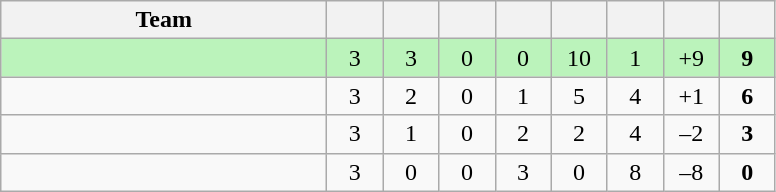<table class="wikitable" style="text-align: center;">
<tr>
<th width=210>Team</th>
<th width=30></th>
<th width=30></th>
<th width=30></th>
<th width=30></th>
<th width=30></th>
<th width=30></th>
<th width=30></th>
<th width=30></th>
</tr>
<tr style="background:#bbf3bb;">
<td align=left></td>
<td>3</td>
<td>3</td>
<td>0</td>
<td>0</td>
<td>10</td>
<td>1</td>
<td>+9</td>
<td><strong>9</strong></td>
</tr>
<tr>
<td align=left></td>
<td>3</td>
<td>2</td>
<td>0</td>
<td>1</td>
<td>5</td>
<td>4</td>
<td>+1</td>
<td><strong>6</strong></td>
</tr>
<tr>
<td align=left></td>
<td>3</td>
<td>1</td>
<td>0</td>
<td>2</td>
<td>2</td>
<td>4</td>
<td>–2</td>
<td><strong>3</strong></td>
</tr>
<tr>
<td align=left></td>
<td>3</td>
<td>0</td>
<td>0</td>
<td>3</td>
<td>0</td>
<td>8</td>
<td>–8</td>
<td><strong>0</strong></td>
</tr>
</table>
